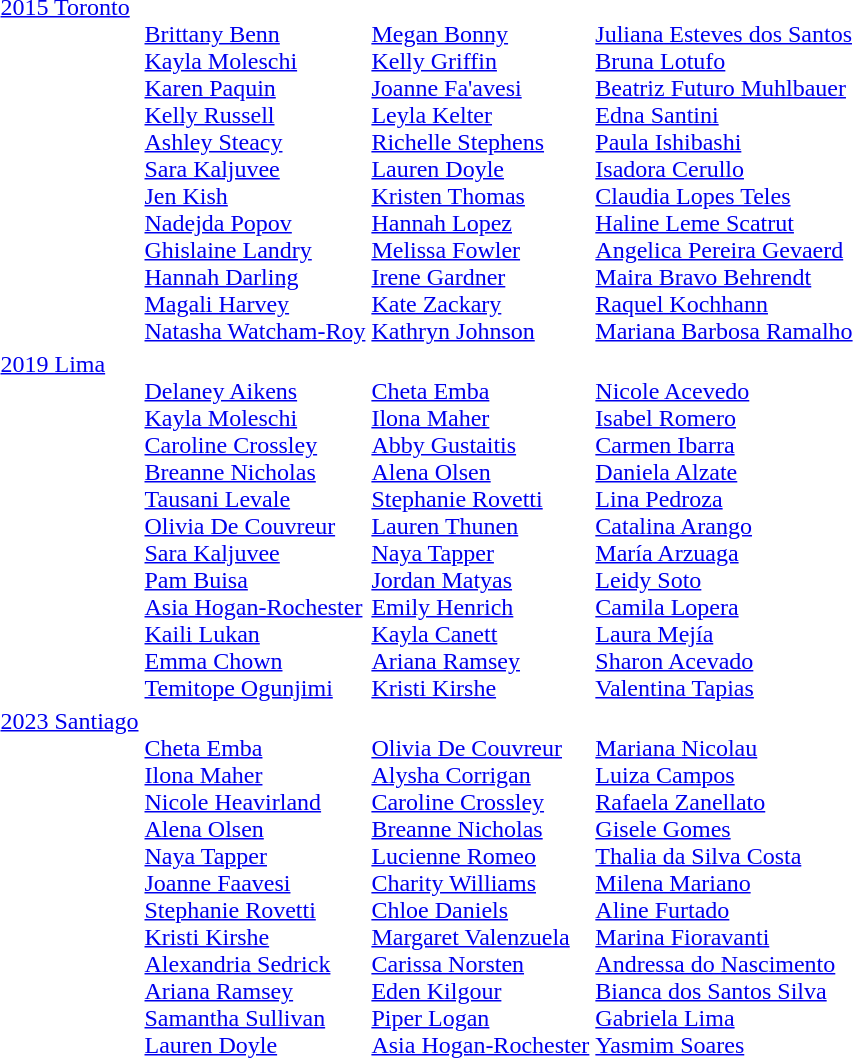<table>
<tr valign="top">
<td><a href='#'>2015 Toronto</a><br></td>
<td><br><a href='#'>Brittany Benn</a><br><a href='#'>Kayla Moleschi</a><br><a href='#'>Karen Paquin</a><br><a href='#'>Kelly Russell</a><br><a href='#'>Ashley Steacy</a><br><a href='#'>Sara Kaljuvee</a><br><a href='#'>Jen Kish</a><br><a href='#'>Nadejda Popov</a><br><a href='#'>Ghislaine Landry</a><br><a href='#'>Hannah Darling</a><br><a href='#'>Magali Harvey</a><br><a href='#'>Natasha Watcham-Roy</a></td>
<td><br><a href='#'>Megan Bonny</a><br><a href='#'>Kelly Griffin</a><br><a href='#'>Joanne Fa'avesi</a><br><a href='#'>Leyla Kelter</a><br><a href='#'>Richelle Stephens</a><br><a href='#'>Lauren Doyle</a><br><a href='#'>Kristen Thomas</a><br><a href='#'>Hannah Lopez</a><br><a href='#'>Melissa Fowler</a><br><a href='#'>Irene Gardner</a><br><a href='#'>Kate Zackary</a><br><a href='#'>Kathryn Johnson</a></td>
<td><br><a href='#'>Juliana Esteves dos Santos</a><br><a href='#'>Bruna Lotufo</a><br><a href='#'>Beatriz Futuro Muhlbauer</a><br><a href='#'>Edna Santini</a><br><a href='#'>Paula Ishibashi</a><br><a href='#'>Isadora Cerullo</a><br><a href='#'>Claudia Lopes Teles</a><br><a href='#'>Haline Leme Scatrut</a><br><a href='#'>Angelica Pereira Gevaerd</a><br><a href='#'>Maira Bravo Behrendt</a><br><a href='#'>Raquel Kochhann</a><br><a href='#'>Mariana Barbosa Ramalho</a></td>
</tr>
<tr valign="top">
<td><a href='#'>2019 Lima</a><br></td>
<td><br><a href='#'>Delaney Aikens</a><br><a href='#'>Kayla Moleschi</a><br><a href='#'>Caroline Crossley</a><br><a href='#'>Breanne Nicholas</a><br><a href='#'>Tausani Levale</a><br><a href='#'>Olivia De Couvreur</a><br><a href='#'>Sara Kaljuvee</a><br><a href='#'>Pam Buisa</a><br><a href='#'>Asia Hogan-Rochester</a><br><a href='#'>Kaili Lukan</a><br><a href='#'>Emma Chown</a><br><a href='#'>Temitope Ogunjimi</a></td>
<td><br><a href='#'>Cheta Emba</a><br><a href='#'>Ilona Maher</a><br><a href='#'>Abby Gustaitis</a><br><a href='#'>Alena Olsen</a><br><a href='#'>Stephanie Rovetti</a><br><a href='#'>Lauren Thunen</a><br><a href='#'>Naya Tapper</a><br><a href='#'>Jordan Matyas</a><br><a href='#'>Emily Henrich</a><br><a href='#'>Kayla Canett</a><br><a href='#'>Ariana Ramsey</a><br><a href='#'>Kristi Kirshe</a></td>
<td><br><a href='#'>Nicole Acevedo</a><br><a href='#'>Isabel Romero</a><br><a href='#'>Carmen Ibarra</a><br><a href='#'>Daniela Alzate</a><br><a href='#'>Lina Pedroza</a><br><a href='#'>Catalina Arango</a><br><a href='#'>María Arzuaga</a><br><a href='#'>Leidy Soto</a><br><a href='#'>Camila Lopera</a><br><a href='#'>Laura Mejía</a><br><a href='#'>Sharon Acevado</a><br><a href='#'>Valentina Tapias</a></td>
</tr>
<tr valign="top">
<td><a href='#'>2023 Santiago</a><br></td>
<td><br><a href='#'>Cheta Emba</a><br><a href='#'>Ilona Maher</a><br><a href='#'>Nicole Heavirland</a><br><a href='#'>Alena Olsen</a><br><a href='#'>Naya Tapper</a><br><a href='#'>Joanne Faavesi</a><br><a href='#'>Stephanie Rovetti</a><br><a href='#'>Kristi Kirshe</a><br><a href='#'>Alexandria Sedrick</a><br><a href='#'>Ariana Ramsey</a><br><a href='#'>Samantha Sullivan</a><br><a href='#'>Lauren Doyle</a></td>
<td><br><a href='#'>Olivia De Couvreur</a><br><a href='#'>Alysha Corrigan</a><br><a href='#'>Caroline Crossley</a><br><a href='#'>Breanne Nicholas</a><br><a href='#'>Lucienne Romeo</a><br><a href='#'>Charity Williams</a><br><a href='#'>Chloe Daniels</a><br><a href='#'>Margaret Valenzuela</a><br><a href='#'>Carissa Norsten</a><br><a href='#'>Eden Kilgour</a><br><a href='#'>Piper Logan</a><br><a href='#'>Asia Hogan-Rochester</a></td>
<td><br><a href='#'>Mariana Nicolau</a><br><a href='#'>Luiza Campos</a><br><a href='#'>Rafaela Zanellato</a><br><a href='#'>Gisele Gomes</a><br><a href='#'>Thalia da Silva Costa</a><br><a href='#'>Milena Mariano</a><br><a href='#'>Aline Furtado</a><br><a href='#'>Marina Fioravanti</a><br><a href='#'>Andressa do Nascimento</a><br><a href='#'>Bianca dos Santos Silva</a><br><a href='#'>Gabriela Lima</a><br><a href='#'>Yasmim Soares</a></td>
</tr>
</table>
